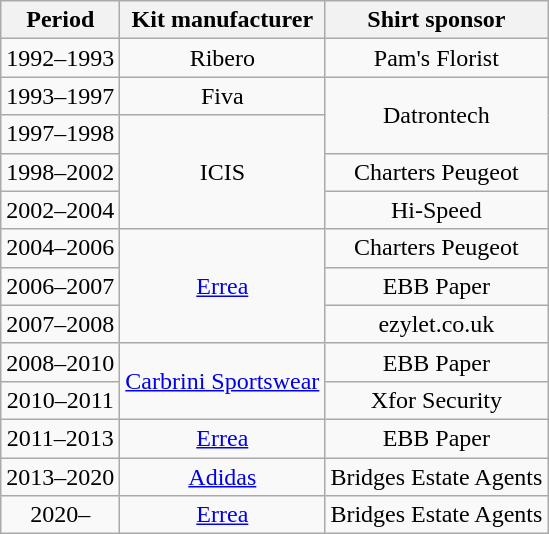<table class="wikitable" style="text-align: center">
<tr>
<th>Period</th>
<th>Kit manufacturer</th>
<th>Shirt sponsor</th>
</tr>
<tr>
<td>1992–1993</td>
<td>Ribero</td>
<td>Pam's Florist</td>
</tr>
<tr>
<td>1993–1997</td>
<td>Fiva</td>
<td rowspan=2>Datrontech</td>
</tr>
<tr>
<td>1997–1998</td>
<td rowspan=3>ICIS</td>
</tr>
<tr>
<td>1998–2002</td>
<td>Charters Peugeot</td>
</tr>
<tr>
<td>2002–2004</td>
<td>Hi-Speed</td>
</tr>
<tr>
<td>2004–2006</td>
<td rowspan=3><a href='#'>Errea</a></td>
<td>Charters Peugeot</td>
</tr>
<tr>
<td>2006–2007</td>
<td>EBB Paper</td>
</tr>
<tr>
<td>2007–2008</td>
<td>ezylet.co.uk</td>
</tr>
<tr>
<td>2008–2010</td>
<td rowspan=2><a href='#'>Carbrini Sportswear</a></td>
<td>EBB Paper</td>
</tr>
<tr>
<td>2010–2011</td>
<td>Xfor Security</td>
</tr>
<tr>
<td>2011–2013</td>
<td><a href='#'>Errea</a></td>
<td>EBB Paper</td>
</tr>
<tr>
<td>2013–2020</td>
<td><a href='#'>Adidas</a></td>
<td>Bridges Estate Agents</td>
</tr>
<tr>
<td>2020–</td>
<td><a href='#'>Errea</a></td>
<td>Bridges Estate Agents</td>
</tr>
</table>
